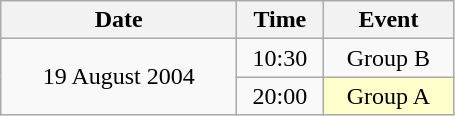<table class = "wikitable" style="text-align:center;">
<tr>
<th width=150>Date</th>
<th width=50>Time</th>
<th width=80>Event</th>
</tr>
<tr>
<td rowspan=2>19 August 2004</td>
<td>10:30</td>
<td>Group B</td>
</tr>
<tr>
<td>20:00</td>
<td bgcolor=ffffcc>Group A</td>
</tr>
</table>
